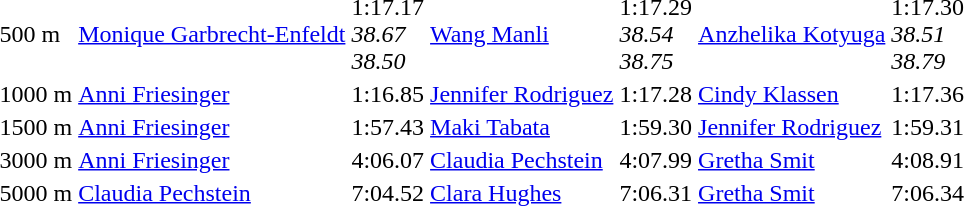<table>
<tr>
<td>500 m<br></td>
<td><a href='#'>Monique Garbrecht-Enfeldt</a><br><small></small></td>
<td>1:17.17<br><em>38.67<br>38.50</em></td>
<td><a href='#'>Wang Manli</a><br><small></small></td>
<td>1:17.29<br><em>38.54<br>38.75</em></td>
<td><a href='#'>Anzhelika Kotyuga</a><br><small></small></td>
<td>1:17.30<br><em>38.51<br>38.79</em></td>
</tr>
<tr>
<td>1000 m<br></td>
<td><a href='#'>Anni Friesinger</a><br><small></small></td>
<td>1:16.85</td>
<td><a href='#'>Jennifer Rodriguez</a><br><small></small></td>
<td>1:17.28</td>
<td><a href='#'>Cindy Klassen</a><br><small></small></td>
<td>1:17.36</td>
</tr>
<tr>
<td>1500 m<br></td>
<td><a href='#'>Anni Friesinger</a><br><small></small></td>
<td>1:57.43</td>
<td><a href='#'>Maki Tabata</a><br><small></small></td>
<td>1:59.30</td>
<td><a href='#'>Jennifer Rodriguez</a><br><small></small></td>
<td>1:59.31</td>
</tr>
<tr>
<td>3000 m<br></td>
<td><a href='#'>Anni Friesinger</a><br><small></small></td>
<td>4:06.07</td>
<td><a href='#'>Claudia Pechstein</a><br><small></small></td>
<td>4:07.99</td>
<td><a href='#'>Gretha Smit</a><br><small></small></td>
<td>4:08.91</td>
</tr>
<tr>
<td>5000 m<br></td>
<td><a href='#'>Claudia Pechstein</a><br><small></small></td>
<td>7:04.52</td>
<td><a href='#'>Clara Hughes</a><br><small></small></td>
<td>7:06.31</td>
<td><a href='#'>Gretha Smit</a><br><small></small></td>
<td>7:06.34</td>
</tr>
</table>
